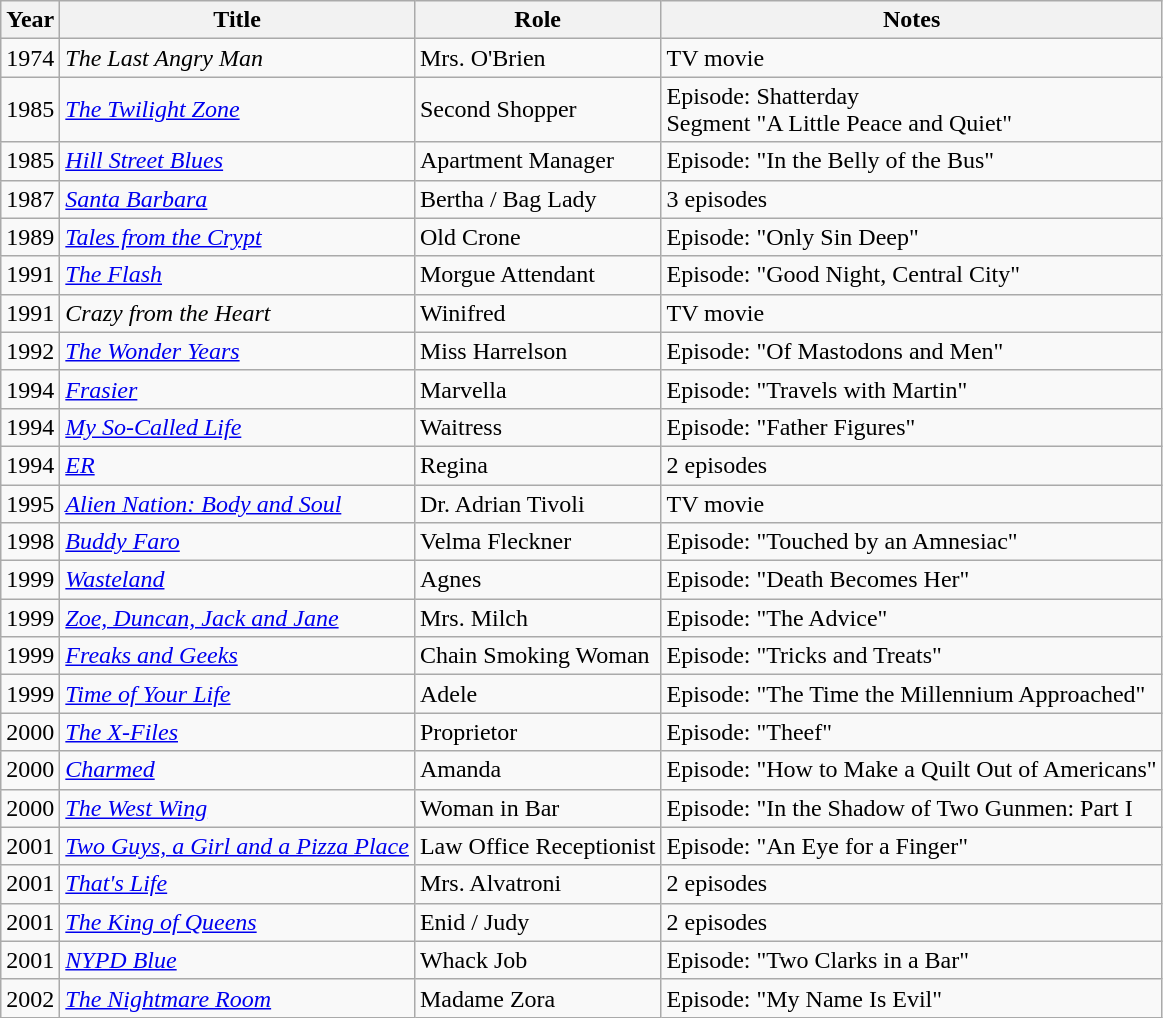<table class="wikitable mw-collapsible">
<tr>
<th>Year</th>
<th>Title</th>
<th>Role</th>
<th>Notes</th>
</tr>
<tr>
<td>1974</td>
<td><em>The Last Angry Man</em></td>
<td>Mrs. O'Brien</td>
<td>TV movie</td>
</tr>
<tr>
<td>1985</td>
<td><em><a href='#'>The Twilight Zone</a></em></td>
<td>Second Shopper</td>
<td>Episode: Shatterday<br>Segment "A Little Peace and Quiet"</td>
</tr>
<tr>
<td>1985</td>
<td><em><a href='#'>Hill Street Blues</a></em></td>
<td>Apartment Manager</td>
<td>Episode: "In the Belly of the Bus"</td>
</tr>
<tr>
<td>1987</td>
<td><em><a href='#'>Santa Barbara</a></em></td>
<td>Bertha / Bag Lady</td>
<td>3 episodes</td>
</tr>
<tr>
<td>1989</td>
<td><em><a href='#'>Tales from the Crypt</a></em></td>
<td>Old Crone</td>
<td>Episode: "Only Sin Deep"</td>
</tr>
<tr>
<td>1991</td>
<td><em><a href='#'>The Flash</a></em></td>
<td>Morgue Attendant</td>
<td>Episode: "Good Night, Central City"</td>
</tr>
<tr>
<td>1991</td>
<td><em>Crazy from the Heart</em></td>
<td>Winifred</td>
<td>TV movie</td>
</tr>
<tr>
<td>1992</td>
<td><em><a href='#'>The Wonder Years</a></em></td>
<td>Miss Harrelson</td>
<td>Episode: "Of Mastodons and Men"</td>
</tr>
<tr>
<td>1994</td>
<td><em><a href='#'>Frasier</a></em></td>
<td>Marvella</td>
<td>Episode: "Travels with Martin"</td>
</tr>
<tr>
<td>1994</td>
<td><em><a href='#'>My So-Called Life</a></em></td>
<td>Waitress</td>
<td>Episode: "Father Figures"</td>
</tr>
<tr>
<td>1994</td>
<td><em><a href='#'>ER</a></em></td>
<td>Regina</td>
<td>2 episodes</td>
</tr>
<tr>
<td>1995</td>
<td><em><a href='#'>Alien Nation: Body and Soul</a></em></td>
<td>Dr. Adrian Tivoli</td>
<td>TV movie</td>
</tr>
<tr>
<td>1998</td>
<td><em><a href='#'>Buddy Faro</a></em></td>
<td>Velma Fleckner</td>
<td>Episode: "Touched by an Amnesiac"</td>
</tr>
<tr>
<td>1999</td>
<td><em><a href='#'>Wasteland</a></em></td>
<td>Agnes</td>
<td>Episode: "Death Becomes Her"</td>
</tr>
<tr>
<td>1999</td>
<td><em><a href='#'>Zoe, Duncan, Jack and Jane</a></em></td>
<td>Mrs. Milch</td>
<td>Episode: "The Advice"</td>
</tr>
<tr>
<td>1999</td>
<td><em><a href='#'>Freaks and Geeks</a></em></td>
<td>Chain Smoking Woman</td>
<td>Episode: "Tricks and Treats"</td>
</tr>
<tr>
<td>1999</td>
<td><em><a href='#'>Time of Your Life</a></em></td>
<td>Adele</td>
<td>Episode: "The Time the Millennium Approached"</td>
</tr>
<tr>
<td>2000</td>
<td><em><a href='#'>The X-Files</a></em></td>
<td>Proprietor</td>
<td>Episode: "Theef"</td>
</tr>
<tr>
<td>2000</td>
<td><em><a href='#'>Charmed</a></em></td>
<td>Amanda</td>
<td>Episode: "How to Make a Quilt Out of Americans"</td>
</tr>
<tr>
<td>2000</td>
<td><em><a href='#'>The West Wing</a></em></td>
<td>Woman in Bar</td>
<td>Episode: "In the Shadow of Two Gunmen: Part I</td>
</tr>
<tr>
<td>2001</td>
<td><em><a href='#'>Two Guys, a Girl and a Pizza Place</a></em></td>
<td>Law Office Receptionist</td>
<td>Episode: "An Eye for a Finger"</td>
</tr>
<tr>
<td>2001</td>
<td><em><a href='#'>That's Life</a></em></td>
<td>Mrs. Alvatroni</td>
<td>2 episodes</td>
</tr>
<tr>
<td>2001</td>
<td><em><a href='#'>The King of Queens</a></em></td>
<td>Enid / Judy</td>
<td>2 episodes</td>
</tr>
<tr>
<td>2001</td>
<td><em><a href='#'>NYPD Blue</a></em></td>
<td>Whack Job</td>
<td>Episode: "Two Clarks in a Bar"</td>
</tr>
<tr>
<td>2002</td>
<td><em><a href='#'>The Nightmare Room</a></em></td>
<td>Madame Zora</td>
<td>Episode: "My Name Is Evil"</td>
</tr>
</table>
